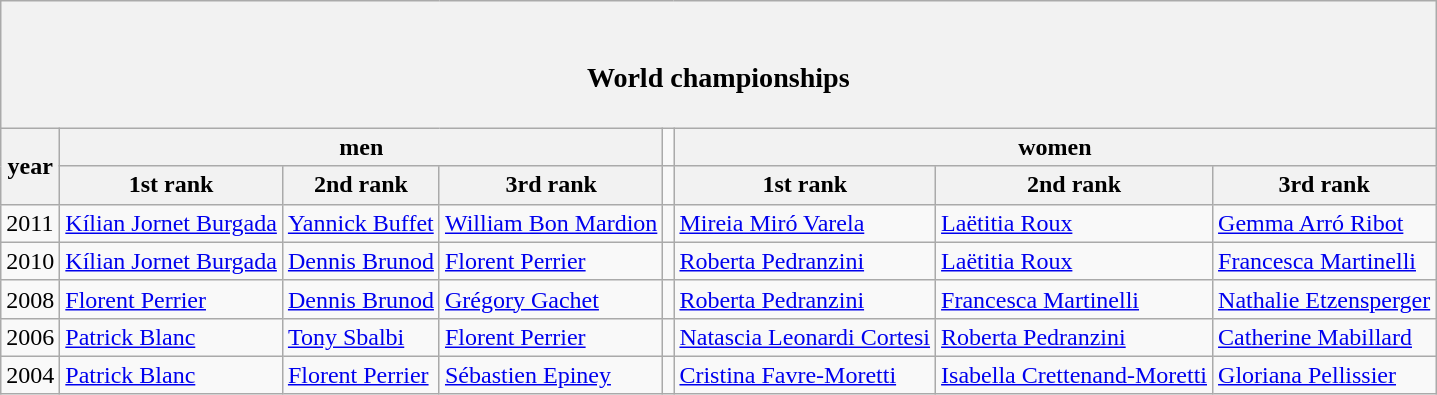<table class="wikitable">
<tr>
<th colspan="8" align="left"><br><h3>World championships</h3></th>
</tr>
<tr>
<th rowspan="2">year</th>
<th colspan="3">men</th>
<td></td>
<th colspan="3">women</th>
</tr>
<tr>
<th>1st rank</th>
<th>2nd rank</th>
<th>3rd rank</th>
<td></td>
<th>1st rank</th>
<th>2nd rank</th>
<th>3rd rank</th>
</tr>
<tr>
<td>2011</td>
<td> <a href='#'>Kílian Jornet Burgada</a></td>
<td> <a href='#'>Yannick Buffet</a></td>
<td> <a href='#'>William Bon Mardion</a></td>
<td></td>
<td> <a href='#'>Mireia Miró Varela</a></td>
<td> <a href='#'>Laëtitia Roux</a></td>
<td> <a href='#'>Gemma Arró Ribot</a></td>
</tr>
<tr>
<td>2010</td>
<td> <a href='#'>Kílian Jornet Burgada</a></td>
<td> <a href='#'>Dennis Brunod</a></td>
<td> <a href='#'>Florent Perrier</a></td>
<td></td>
<td> <a href='#'>Roberta Pedranzini</a></td>
<td> <a href='#'>Laëtitia Roux</a></td>
<td> <a href='#'>Francesca Martinelli</a></td>
</tr>
<tr>
<td>2008</td>
<td> <a href='#'>Florent Perrier</a></td>
<td> <a href='#'>Dennis Brunod</a></td>
<td> <a href='#'>Grégory Gachet</a></td>
<td></td>
<td> <a href='#'>Roberta Pedranzini</a></td>
<td> <a href='#'>Francesca Martinelli</a></td>
<td> <a href='#'>Nathalie Etzensperger</a></td>
</tr>
<tr>
<td>2006</td>
<td> <a href='#'>Patrick Blanc</a></td>
<td> <a href='#'>Tony Sbalbi</a></td>
<td> <a href='#'>Florent Perrier</a></td>
<td></td>
<td> <a href='#'>Natascia Leonardi Cortesi</a></td>
<td> <a href='#'>Roberta Pedranzini</a></td>
<td> <a href='#'>Catherine Mabillard</a></td>
</tr>
<tr>
<td>2004</td>
<td> <a href='#'>Patrick Blanc</a></td>
<td> <a href='#'>Florent Perrier</a></td>
<td> <a href='#'>Sébastien Epiney</a></td>
<td></td>
<td> <a href='#'>Cristina Favre-Moretti</a></td>
<td> <a href='#'>Isabella Crettenand-Moretti</a></td>
<td> <a href='#'>Gloriana Pellissier</a></td>
</tr>
</table>
